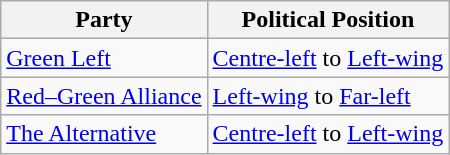<table class="wikitable mw-collapsible mw-collapsed">
<tr>
<th>Party</th>
<th>Political Position</th>
</tr>
<tr>
<td><a href='#'>Green Left</a></td>
<td><a href='#'>Centre-left</a> to <a href='#'>Left-wing</a></td>
</tr>
<tr>
<td><a href='#'>Red–Green Alliance</a></td>
<td><a href='#'>Left-wing</a> to <a href='#'>Far-left</a></td>
</tr>
<tr>
<td><a href='#'>The Alternative</a></td>
<td><a href='#'>Centre-left</a> to <a href='#'>Left-wing</a></td>
</tr>
</table>
